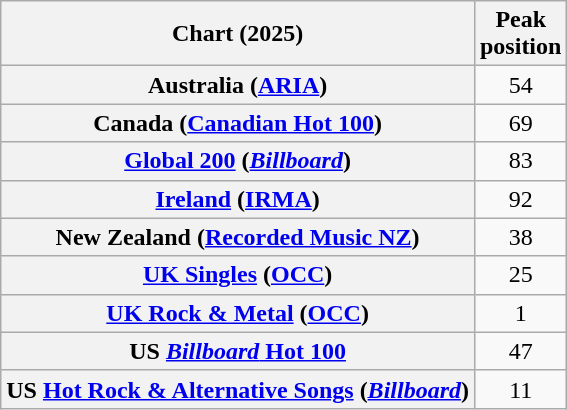<table class="wikitable sortable plainrowheaders" style="text-align:center">
<tr>
<th scope="col">Chart (2025)</th>
<th scope="col">Peak<br>position</th>
</tr>
<tr>
<th scope="row">Australia (<a href='#'>ARIA</a>)</th>
<td>54</td>
</tr>
<tr>
<th scope="row">Canada (<a href='#'>Canadian Hot 100</a>)</th>
<td>69</td>
</tr>
<tr>
<th scope="row"><a href='#'>Global 200</a> (<em><a href='#'>Billboard</a></em>)</th>
<td>83</td>
</tr>
<tr>
<th scope="row"><a href='#'>Ireland</a> (<a href='#'>IRMA</a>)</th>
<td>92</td>
</tr>
<tr>
<th scope="row">New Zealand (<a href='#'>Recorded Music NZ</a>)</th>
<td>38</td>
</tr>
<tr>
<th scope="row"><a href='#'>UK Singles</a> (<a href='#'>OCC</a>)</th>
<td>25</td>
</tr>
<tr>
<th scope="row"><a href='#'>UK Rock & Metal</a> (<a href='#'>OCC</a>)</th>
<td>1</td>
</tr>
<tr>
<th scope="row">US <a href='#'><em>Billboard</em> Hot 100</a></th>
<td>47</td>
</tr>
<tr>
<th scope="row">US <a href='#'>Hot Rock & Alternative Songs</a> (<em><a href='#'>Billboard</a></em>)</th>
<td>11</td>
</tr>
</table>
